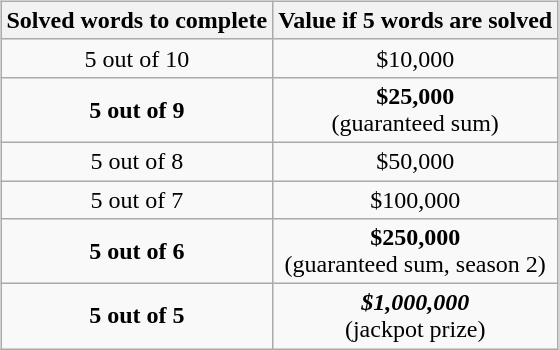<table style="float:right;">
<tr>
<td><br><table class="wikitable">
<tr>
<th>Solved words to complete</th>
<th>Value if 5 words are solved</th>
</tr>
<tr>
<td align=center>5 out of 10</td>
<td align=center>$10,000</td>
</tr>
<tr>
<td align=center><strong>5 out of 9</strong></td>
<td align=center><strong>$25,000</strong><br>(guaranteed sum)</td>
</tr>
<tr>
<td align=center>5 out of 8</td>
<td align=center>$50,000</td>
</tr>
<tr>
<td align=center>5 out of 7</td>
<td align=center>$100,000</td>
</tr>
<tr>
<td align=center><strong>5 out of 6</strong></td>
<td align=center><strong>$250,000</strong><br>(guaranteed sum, season 2)</td>
</tr>
<tr>
<td align=center><strong>5 out of 5</strong></td>
<td align=center><strong><em>$1,000,000</em></strong><br>(jackpot prize)</td>
</tr>
</table>
</td>
</tr>
</table>
